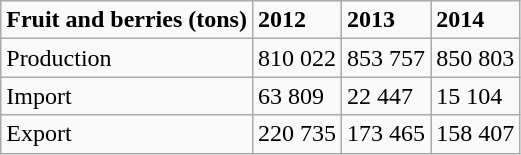<table class="wikitable">
<tr>
<td><strong>Fruit  and berries (tons)</strong></td>
<td><strong>2012</strong></td>
<td><strong>2013</strong></td>
<td><strong>2014</strong></td>
</tr>
<tr>
<td>Production</td>
<td>810 022</td>
<td>853 757</td>
<td>850 803</td>
</tr>
<tr>
<td>Import</td>
<td>63 809</td>
<td>22 447</td>
<td>15 104</td>
</tr>
<tr>
<td>Export</td>
<td>220 735</td>
<td>173 465</td>
<td>158 407</td>
</tr>
</table>
